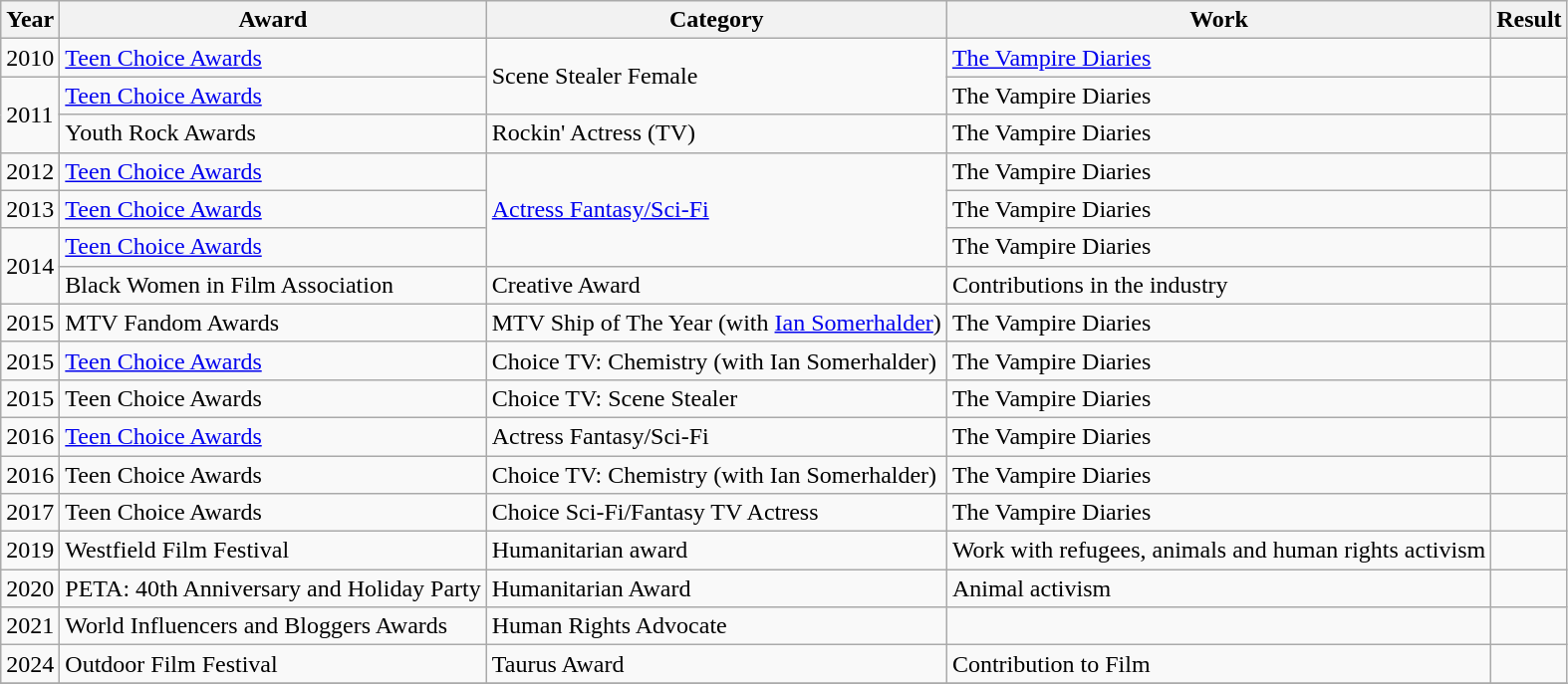<table class="wikitable sortable">
<tr>
<th>Year</th>
<th>Award</th>
<th>Category</th>
<th>Work</th>
<th>Result</th>
</tr>
<tr>
<td>2010</td>
<td><a href='#'>Teen Choice Awards</a></td>
<td rowspan="2">Scene Stealer Female</td>
<td><a href='#'>The Vampire Diaries</a></td>
<td></td>
</tr>
<tr>
<td rowspan="2">2011</td>
<td><a href='#'>Teen Choice Awards</a></td>
<td>The Vampire Diaries</td>
<td></td>
</tr>
<tr>
<td>Youth Rock Awards</td>
<td>Rockin' Actress (TV)</td>
<td>The Vampire Diaries</td>
<td></td>
</tr>
<tr>
<td>2012</td>
<td><a href='#'>Teen Choice Awards</a></td>
<td rowspan="3"><a href='#'>Actress Fantasy/Sci-Fi</a></td>
<td>The Vampire Diaries</td>
<td></td>
</tr>
<tr>
<td>2013</td>
<td><a href='#'>Teen Choice Awards</a></td>
<td>The Vampire Diaries</td>
<td></td>
</tr>
<tr>
<td rowspan="2">2014</td>
<td><a href='#'>Teen Choice Awards</a></td>
<td>The Vampire Diaries</td>
<td></td>
</tr>
<tr>
<td>Black Women in Film Association</td>
<td>Creative Award</td>
<td>Contributions in the industry</td>
<td></td>
</tr>
<tr>
<td>2015</td>
<td>MTV Fandom Awards</td>
<td>MTV Ship of The Year (with <a href='#'>Ian Somerhalder</a>)</td>
<td>The Vampire Diaries</td>
<td></td>
</tr>
<tr>
<td>2015</td>
<td><a href='#'>Teen Choice Awards</a></td>
<td>Choice TV: Chemistry (with Ian Somerhalder)</td>
<td>The Vampire Diaries</td>
<td></td>
</tr>
<tr>
<td>2015</td>
<td>Teen Choice Awards</td>
<td>Choice TV: Scene Stealer</td>
<td>The Vampire Diaries</td>
<td></td>
</tr>
<tr>
<td>2016</td>
<td><a href='#'>Teen Choice Awards</a></td>
<td>Actress Fantasy/Sci-Fi</td>
<td>The Vampire Diaries</td>
<td></td>
</tr>
<tr>
<td>2016</td>
<td>Teen Choice Awards</td>
<td>Choice TV: Chemistry (with Ian Somerhalder)</td>
<td>The Vampire Diaries</td>
<td></td>
</tr>
<tr>
<td>2017</td>
<td>Teen Choice Awards</td>
<td>Choice Sci-Fi/Fantasy TV Actress</td>
<td>The Vampire Diaries</td>
<td></td>
</tr>
<tr>
<td>2019</td>
<td>Westfield Film Festival</td>
<td>Humanitarian award</td>
<td>Work with refugees, animals and human rights activism</td>
<td></td>
</tr>
<tr>
<td>2020</td>
<td>PETA: 40th Anniversary and Holiday Party</td>
<td>Humanitarian Award</td>
<td>Animal activism</td>
<td></td>
</tr>
<tr>
<td>2021</td>
<td>World Influencers and Bloggers Awards</td>
<td>Human Rights Advocate</td>
<td></td>
<td></td>
</tr>
<tr>
<td>2024</td>
<td>Outdoor Film Festival</td>
<td>Taurus Award</td>
<td>Contribution to Film</td>
<td></td>
</tr>
<tr>
</tr>
</table>
